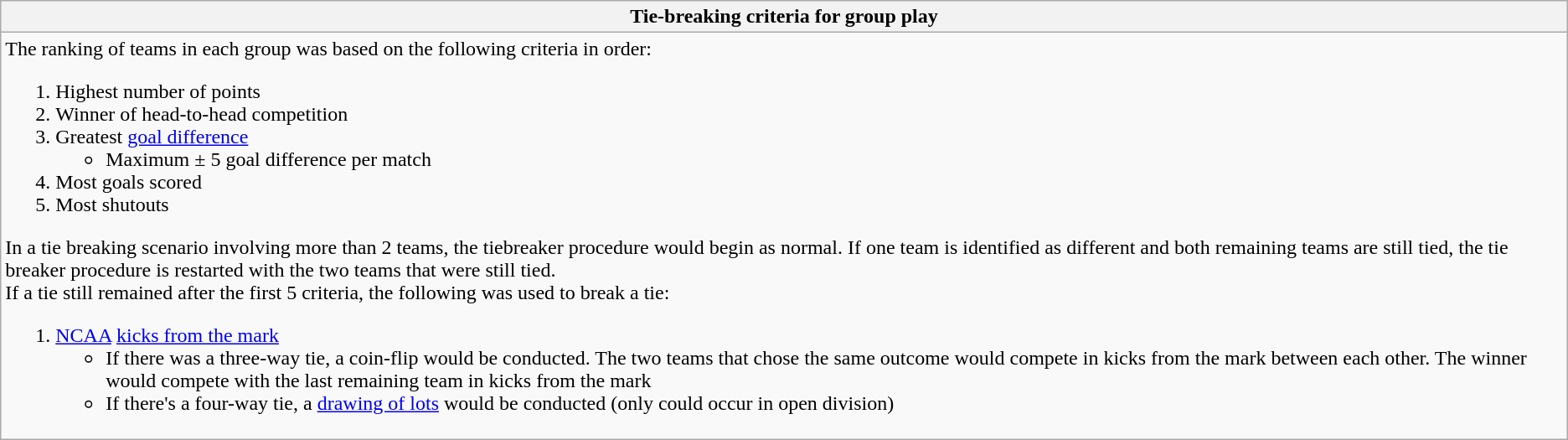<table class="wikitable mw-collapsible mw-collapsed">
<tr>
<th>Tie-breaking criteria for group play</th>
</tr>
<tr>
<td>The ranking of teams in each group was based on the following criteria in order:<br><ol><li>Highest number of points</li><li>Winner of head-to-head competition</li><li>Greatest <a href='#'>goal difference</a><ul><li>Maximum ± 5 goal difference per match</li></ul></li><li>Most goals scored</li><li>Most shutouts</li></ol>In a tie breaking scenario involving more than 2 teams, the tiebreaker procedure would begin as normal. If one team is identified as different and both remaining teams are still tied, the tie breaker procedure is restarted with the two teams that were still tied.<br>If a tie still remained after the first 5 criteria, the following was used to break a tie:<ol><li><a href='#'>NCAA</a> <a href='#'>kicks from the mark</a><ul><li>If there was a three-way tie, a coin-flip would be conducted. The two teams that chose the same outcome would compete in kicks from the mark between each other. The winner would compete with the last remaining team in kicks from the mark</li><li>If there's a four-way tie, a <a href='#'>drawing of lots</a> would be conducted (only could occur in open division)</li></ul></li></ol></td>
</tr>
</table>
